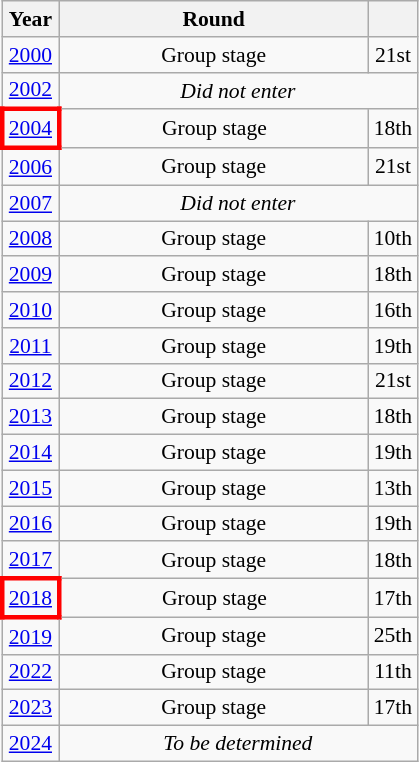<table class="wikitable" style="text-align: center; font-size:90%">
<tr>
<th>Year</th>
<th style="width:200px">Round</th>
<th></th>
</tr>
<tr>
<td><a href='#'>2000</a></td>
<td>Group stage</td>
<td>21st</td>
</tr>
<tr>
<td><a href='#'>2002</a></td>
<td colspan="2"><em>Did not enter</em></td>
</tr>
<tr>
<td style="border: 3px solid red"><a href='#'>2004</a></td>
<td>Group stage</td>
<td>18th</td>
</tr>
<tr>
<td><a href='#'>2006</a></td>
<td>Group stage</td>
<td>21st</td>
</tr>
<tr>
<td><a href='#'>2007</a></td>
<td colspan="2"><em>Did not enter</em></td>
</tr>
<tr>
<td><a href='#'>2008</a></td>
<td>Group stage</td>
<td>10th</td>
</tr>
<tr>
<td><a href='#'>2009</a></td>
<td>Group stage</td>
<td>18th</td>
</tr>
<tr>
<td><a href='#'>2010</a></td>
<td>Group stage</td>
<td>16th</td>
</tr>
<tr>
<td><a href='#'>2011</a></td>
<td>Group stage</td>
<td>19th</td>
</tr>
<tr>
<td><a href='#'>2012</a></td>
<td>Group stage</td>
<td>21st</td>
</tr>
<tr>
<td><a href='#'>2013</a></td>
<td>Group stage</td>
<td>18th</td>
</tr>
<tr>
<td><a href='#'>2014</a></td>
<td>Group stage</td>
<td>19th</td>
</tr>
<tr>
<td><a href='#'>2015</a></td>
<td>Group stage</td>
<td>13th</td>
</tr>
<tr>
<td><a href='#'>2016</a></td>
<td>Group stage</td>
<td>19th</td>
</tr>
<tr>
<td><a href='#'>2017</a></td>
<td>Group stage</td>
<td>18th</td>
</tr>
<tr>
<td style="border: 3px solid red"><a href='#'>2018</a></td>
<td>Group stage</td>
<td>17th</td>
</tr>
<tr>
<td><a href='#'>2019</a></td>
<td>Group stage</td>
<td>25th</td>
</tr>
<tr>
<td><a href='#'>2022</a></td>
<td>Group stage</td>
<td>11th</td>
</tr>
<tr>
<td><a href='#'>2023</a></td>
<td>Group stage</td>
<td>17th</td>
</tr>
<tr>
<td><a href='#'>2024</a></td>
<td colspan="2"><em>To be determined</em></td>
</tr>
</table>
